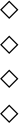<table style="width: 100%; border: none; text-align: left;">
<tr>
<td>◇ </td>
</tr>
<tr>
<td>◇ </td>
</tr>
<tr>
<td>◇ </td>
</tr>
<tr>
<td>◇ </td>
</tr>
</table>
